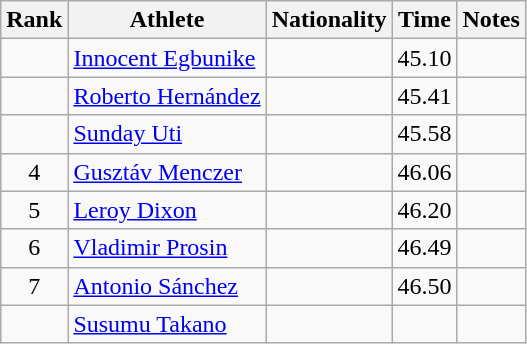<table class="wikitable sortable" style="text-align:center">
<tr>
<th>Rank</th>
<th>Athlete</th>
<th>Nationality</th>
<th>Time</th>
<th>Notes</th>
</tr>
<tr>
<td></td>
<td align=left><a href='#'>Innocent Egbunike</a></td>
<td align=left></td>
<td>45.10</td>
<td></td>
</tr>
<tr>
<td></td>
<td align=left><a href='#'>Roberto Hernández</a></td>
<td align=left></td>
<td>45.41</td>
<td></td>
</tr>
<tr>
<td></td>
<td align=left><a href='#'>Sunday Uti</a></td>
<td align=left></td>
<td>45.58</td>
<td></td>
</tr>
<tr>
<td>4</td>
<td align=left><a href='#'>Gusztáv Menczer</a></td>
<td align=left></td>
<td>46.06</td>
<td></td>
</tr>
<tr>
<td>5</td>
<td align=left><a href='#'>Leroy Dixon</a></td>
<td align=left></td>
<td>46.20</td>
<td></td>
</tr>
<tr>
<td>6</td>
<td align=left><a href='#'>Vladimir Prosin</a></td>
<td align=left></td>
<td>46.49</td>
<td></td>
</tr>
<tr>
<td>7</td>
<td align=left><a href='#'>Antonio Sánchez</a></td>
<td align=left></td>
<td>46.50</td>
<td></td>
</tr>
<tr>
<td></td>
<td align=left><a href='#'>Susumu Takano</a></td>
<td align=left></td>
<td></td>
<td></td>
</tr>
</table>
